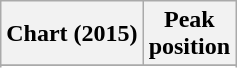<table class="wikitable sortable plainrowheaders" style="text-align:center">
<tr>
<th scope="col">Chart (2015)</th>
<th scope="col">Peak<br> position</th>
</tr>
<tr>
</tr>
<tr>
</tr>
</table>
